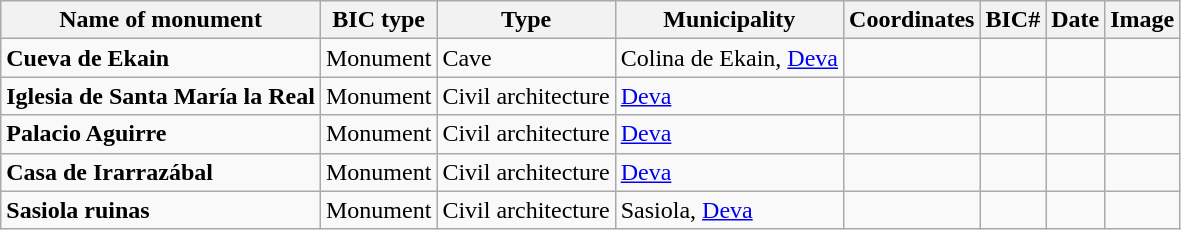<table class="wikitable">
<tr>
<th>Name of monument</th>
<th>BIC type</th>
<th>Type</th>
<th>Municipality</th>
<th>Coordinates</th>
<th>BIC#</th>
<th>Date</th>
<th>Image</th>
</tr>
<tr>
<td><strong>Cueva de Ekain</strong></td>
<td>Monument</td>
<td>Cave</td>
<td>Colina de Ekain, <a href='#'>Deva</a></td>
<td></td>
<td></td>
<td></td>
<td></td>
</tr>
<tr>
<td><strong>Iglesia de Santa María la Real</strong></td>
<td>Monument</td>
<td>Civil architecture</td>
<td><a href='#'>Deva</a></td>
<td></td>
<td></td>
<td></td>
<td></td>
</tr>
<tr>
<td><strong>Palacio Aguirre</strong></td>
<td>Monument</td>
<td>Civil architecture</td>
<td><a href='#'>Deva</a></td>
<td></td>
<td></td>
<td></td>
<td></td>
</tr>
<tr>
<td><strong>Casa de Irarrazábal</strong></td>
<td>Monument</td>
<td>Civil architecture</td>
<td><a href='#'>Deva</a></td>
<td></td>
<td></td>
<td></td>
<td></td>
</tr>
<tr>
<td><strong>Sasiola ruinas</strong></td>
<td>Monument</td>
<td>Civil architecture</td>
<td>Sasiola, <a href='#'>Deva</a></td>
<td></td>
<td></td>
<td></td>
<td></td>
</tr>
</table>
